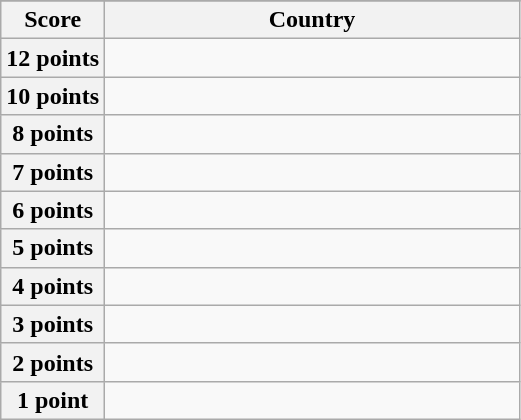<table class="wikitable">
<tr>
</tr>
<tr>
<th scope="col" width="20%">Score</th>
<th scope="col">Country</th>
</tr>
<tr>
<th scope="row">12 points</th>
<td></td>
</tr>
<tr>
<th scope="row">10 points</th>
<td></td>
</tr>
<tr>
<th scope="row">8 points</th>
<td></td>
</tr>
<tr>
<th scope="row">7 points</th>
<td></td>
</tr>
<tr>
<th scope="row">6 points</th>
<td></td>
</tr>
<tr>
<th scope="row">5 points</th>
<td></td>
</tr>
<tr>
<th scope="row">4 points</th>
<td></td>
</tr>
<tr>
<th scope="row">3 points</th>
<td></td>
</tr>
<tr>
<th scope="row">2 points</th>
<td></td>
</tr>
<tr>
<th scope="row">1 point</th>
<td></td>
</tr>
</table>
